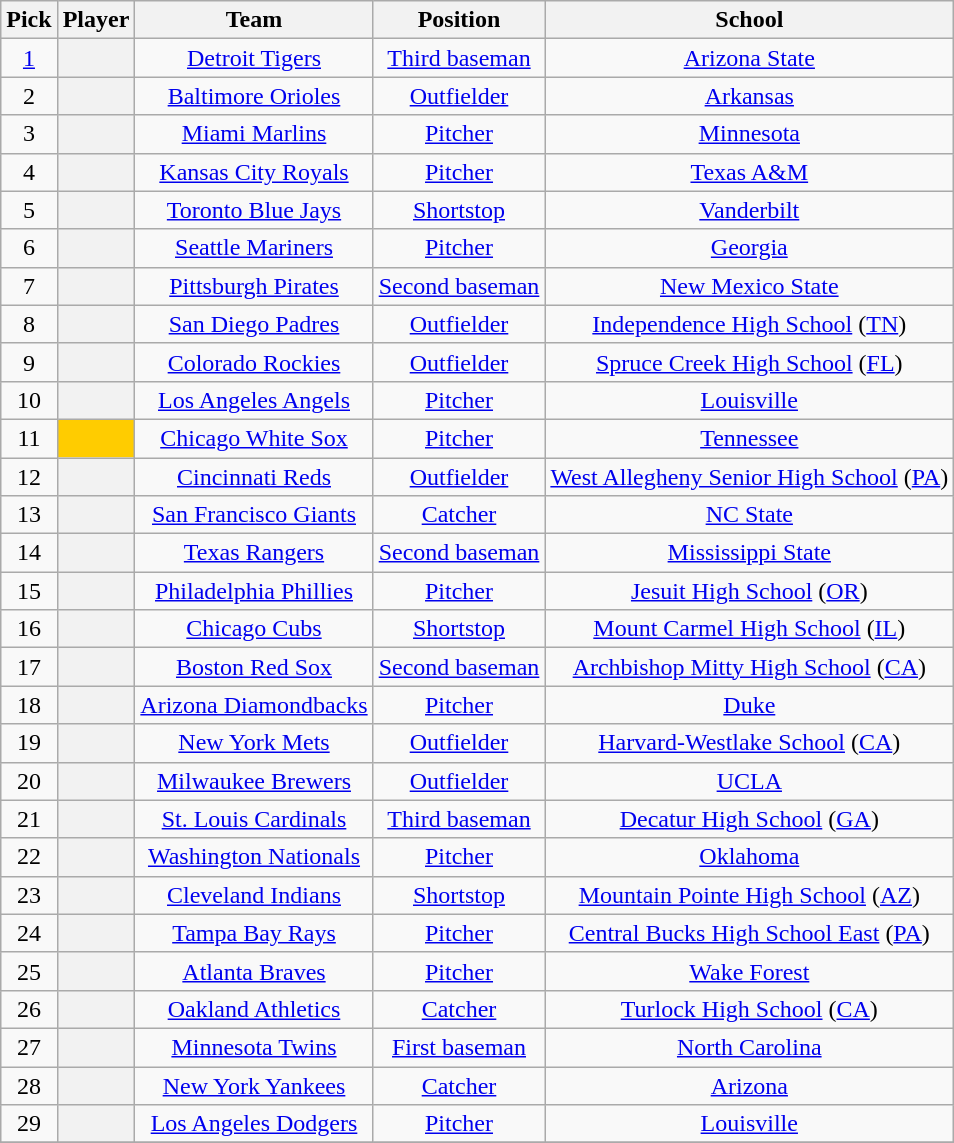<table class="wikitable sortable plainrowheaders" style="text-align:center; width=74%">
<tr>
<th scope="col">Pick</th>
<th scope="col">Player</th>
<th scope="col">Team</th>
<th scope="col">Position</th>
<th scope="col">School</th>
</tr>
<tr>
<td><a href='#'>1</a></td>
<th scope="row" style="text-align:center"></th>
<td><a href='#'>Detroit Tigers</a></td>
<td><a href='#'>Third baseman</a></td>
<td><a href='#'>Arizona State</a></td>
</tr>
<tr>
<td>2</td>
<th scope="row" style="text-align:center"></th>
<td><a href='#'>Baltimore Orioles</a></td>
<td><a href='#'>Outfielder</a></td>
<td><a href='#'>Arkansas</a></td>
</tr>
<tr>
<td>3</td>
<th scope="row" style="text-align:center"></th>
<td><a href='#'>Miami Marlins</a></td>
<td><a href='#'>Pitcher</a></td>
<td><a href='#'>Minnesota</a></td>
</tr>
<tr>
<td>4</td>
<th scope="row" style="text-align:center"></th>
<td><a href='#'>Kansas City Royals</a></td>
<td><a href='#'>Pitcher</a></td>
<td><a href='#'>Texas A&M</a></td>
</tr>
<tr>
<td>5</td>
<th scope="row" style="text-align:center"></th>
<td><a href='#'>Toronto Blue Jays</a></td>
<td><a href='#'>Shortstop</a></td>
<td><a href='#'>Vanderbilt</a></td>
</tr>
<tr>
<td>6</td>
<th scope="row" style="text-align:center"></th>
<td><a href='#'>Seattle Mariners</a></td>
<td><a href='#'>Pitcher</a></td>
<td><a href='#'>Georgia</a></td>
</tr>
<tr>
<td>7</td>
<th scope="row" style="text-align:center"></th>
<td><a href='#'>Pittsburgh Pirates</a></td>
<td><a href='#'>Second baseman</a></td>
<td><a href='#'>New Mexico State</a></td>
</tr>
<tr>
<td>8</td>
<th scope="row" style="text-align:center"></th>
<td><a href='#'>San Diego Padres</a></td>
<td><a href='#'>Outfielder</a></td>
<td><a href='#'>Independence High School</a> (<a href='#'>TN</a>)</td>
</tr>
<tr>
<td>9</td>
<th scope="row" style="text-align:center"></th>
<td><a href='#'>Colorado Rockies</a></td>
<td><a href='#'>Outfielder</a></td>
<td><a href='#'>Spruce Creek High School</a> (<a href='#'>FL</a>)</td>
</tr>
<tr>
<td>10</td>
<th scope="row" style="text-align:center"></th>
<td><a href='#'>Los Angeles Angels</a></td>
<td><a href='#'>Pitcher</a></td>
<td><a href='#'>Louisville</a></td>
</tr>
<tr>
<td>11</td>
<th scope="row" style="text-align:center; background-color:#FFCC00"></th>
<td><a href='#'>Chicago White Sox</a></td>
<td><a href='#'>Pitcher</a></td>
<td><a href='#'>Tennessee</a></td>
</tr>
<tr>
<td>12</td>
<th scope="row" style="text-align:center"></th>
<td><a href='#'>Cincinnati Reds</a></td>
<td><a href='#'>Outfielder</a></td>
<td><a href='#'>West Allegheny Senior High School</a> (<a href='#'>PA</a>)</td>
</tr>
<tr>
<td>13</td>
<th scope="row" style="text-align:center"></th>
<td><a href='#'>San Francisco Giants</a></td>
<td><a href='#'>Catcher</a></td>
<td><a href='#'>NC State</a></td>
</tr>
<tr>
<td>14</td>
<th scope="row" style="text-align:center"></th>
<td><a href='#'>Texas Rangers</a></td>
<td><a href='#'>Second baseman</a></td>
<td><a href='#'>Mississippi State</a></td>
</tr>
<tr>
<td>15</td>
<th scope="row" style="text-align:center"></th>
<td><a href='#'>Philadelphia Phillies</a></td>
<td><a href='#'>Pitcher</a></td>
<td><a href='#'>Jesuit High School</a> (<a href='#'>OR</a>)</td>
</tr>
<tr>
<td>16</td>
<th scope="row" style="text-align:center"></th>
<td><a href='#'>Chicago Cubs</a></td>
<td><a href='#'>Shortstop</a></td>
<td><a href='#'>Mount Carmel High School</a> (<a href='#'>IL</a>)</td>
</tr>
<tr>
<td>17</td>
<th scope="row" style="text-align:center"></th>
<td><a href='#'>Boston Red Sox</a></td>
<td><a href='#'>Second baseman</a></td>
<td><a href='#'>Archbishop Mitty High School</a> (<a href='#'>CA</a>)</td>
</tr>
<tr>
<td>18</td>
<th scope="row" style="text-align:center"></th>
<td><a href='#'>Arizona Diamondbacks</a></td>
<td><a href='#'>Pitcher</a></td>
<td><a href='#'>Duke</a></td>
</tr>
<tr>
<td>19</td>
<th scope="row" style="text-align:center"></th>
<td><a href='#'>New York Mets</a></td>
<td><a href='#'>Outfielder</a></td>
<td><a href='#'>Harvard-Westlake School</a> (<a href='#'>CA</a>)</td>
</tr>
<tr>
<td>20</td>
<th scope="row" style="text-align:center"></th>
<td><a href='#'>Milwaukee Brewers</a></td>
<td><a href='#'>Outfielder</a></td>
<td><a href='#'>UCLA</a></td>
</tr>
<tr>
<td>21</td>
<th scope="row" style="text-align:center"></th>
<td><a href='#'>St. Louis Cardinals</a></td>
<td><a href='#'>Third baseman</a></td>
<td><a href='#'>Decatur High School</a> (<a href='#'>GA</a>)</td>
</tr>
<tr>
<td>22</td>
<th scope="row" style="text-align:center"></th>
<td><a href='#'>Washington Nationals</a></td>
<td><a href='#'>Pitcher</a></td>
<td><a href='#'>Oklahoma</a></td>
</tr>
<tr>
<td>23</td>
<th scope="row" style="text-align:center"></th>
<td><a href='#'>Cleveland Indians</a></td>
<td><a href='#'>Shortstop</a></td>
<td><a href='#'>Mountain Pointe High School</a> (<a href='#'>AZ</a>)</td>
</tr>
<tr>
<td>24</td>
<th scope="row" style="text-align:center"></th>
<td><a href='#'>Tampa Bay Rays</a></td>
<td><a href='#'>Pitcher</a></td>
<td><a href='#'>Central Bucks High School East</a> (<a href='#'>PA</a>)</td>
</tr>
<tr>
<td>25</td>
<th scope="row" style="text-align:center"></th>
<td><a href='#'>Atlanta Braves</a></td>
<td><a href='#'>Pitcher</a></td>
<td><a href='#'>Wake Forest</a></td>
</tr>
<tr>
<td>26</td>
<th scope="row" style="text-align:center"></th>
<td><a href='#'>Oakland Athletics</a></td>
<td><a href='#'>Catcher</a></td>
<td><a href='#'>Turlock High School</a> (<a href='#'>CA</a>)</td>
</tr>
<tr>
<td>27</td>
<th scope="row" style="text-align:center"></th>
<td><a href='#'>Minnesota Twins</a></td>
<td><a href='#'>First baseman</a></td>
<td><a href='#'>North Carolina</a></td>
</tr>
<tr>
<td>28</td>
<th scope="row" style="text-align:center"></th>
<td><a href='#'>New York Yankees</a></td>
<td><a href='#'>Catcher</a></td>
<td><a href='#'>Arizona</a></td>
</tr>
<tr>
<td>29</td>
<th scope="row" style="text-align:center"></th>
<td><a href='#'>Los Angeles Dodgers</a></td>
<td><a href='#'>Pitcher</a></td>
<td><a href='#'>Louisville</a></td>
</tr>
<tr>
</tr>
</table>
